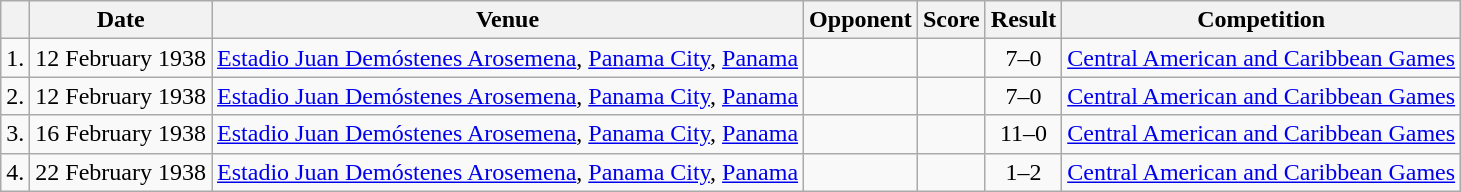<table class="wikitable">
<tr>
<th></th>
<th>Date</th>
<th>Venue</th>
<th>Opponent</th>
<th>Score</th>
<th>Result</th>
<th>Competition</th>
</tr>
<tr>
<td align="center">1.</td>
<td>12 February 1938</td>
<td><a href='#'>Estadio Juan Demóstenes Arosemena</a>, <a href='#'>Panama City</a>, <a href='#'>Panama</a></td>
<td></td>
<td align="center"></td>
<td align="center">7–0</td>
<td><a href='#'>Central American and Caribbean Games</a></td>
</tr>
<tr>
<td align="center">2.</td>
<td>12 February 1938</td>
<td><a href='#'>Estadio Juan Demóstenes Arosemena</a>, <a href='#'>Panama City</a>, <a href='#'>Panama</a></td>
<td></td>
<td align="center"></td>
<td align="center">7–0</td>
<td><a href='#'>Central American and Caribbean Games</a></td>
</tr>
<tr>
<td align="center">3.</td>
<td>16 February 1938</td>
<td><a href='#'>Estadio Juan Demóstenes Arosemena</a>, <a href='#'>Panama City</a>, <a href='#'>Panama</a></td>
<td></td>
<td align="center"></td>
<td align="center">11–0</td>
<td><a href='#'>Central American and Caribbean Games</a></td>
</tr>
<tr>
<td align="center">4.</td>
<td>22 February 1938</td>
<td><a href='#'>Estadio Juan Demóstenes Arosemena</a>, <a href='#'>Panama City</a>, <a href='#'>Panama</a></td>
<td></td>
<td align="center"></td>
<td align="center">1–2</td>
<td><a href='#'>Central American and Caribbean Games</a></td>
</tr>
</table>
